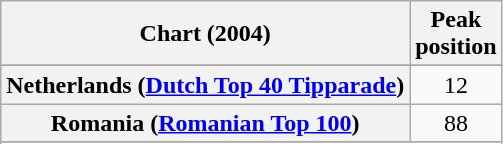<table class="wikitable sortable plainrowheaders" style="text-align:center">
<tr>
<th scope="col">Chart (2004)</th>
<th scope="col">Peak<br>position</th>
</tr>
<tr>
</tr>
<tr>
</tr>
<tr>
</tr>
<tr>
<th scope="row">Netherlands (<a href='#'>Dutch Top 40 Tipparade</a>)</th>
<td>12</td>
</tr>
<tr>
<th scope="row">Romania (<a href='#'>Romanian Top 100</a>)</th>
<td>88</td>
</tr>
<tr>
</tr>
<tr>
</tr>
<tr>
</tr>
</table>
